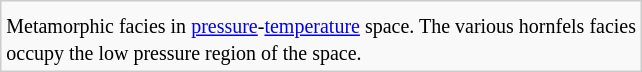<table style="float: right; margin: 10px; border: 1px #CCCCCC solid; background:#F9F9F9">
<tr>
<td></td>
</tr>
<tr>
<td><small>Metamorphic facies in <a href='#'>pressure</a>-<a href='#'>temperature</a> space. The various hornfels facies <br>occupy the low pressure region of the space.</small></td>
</tr>
</table>
